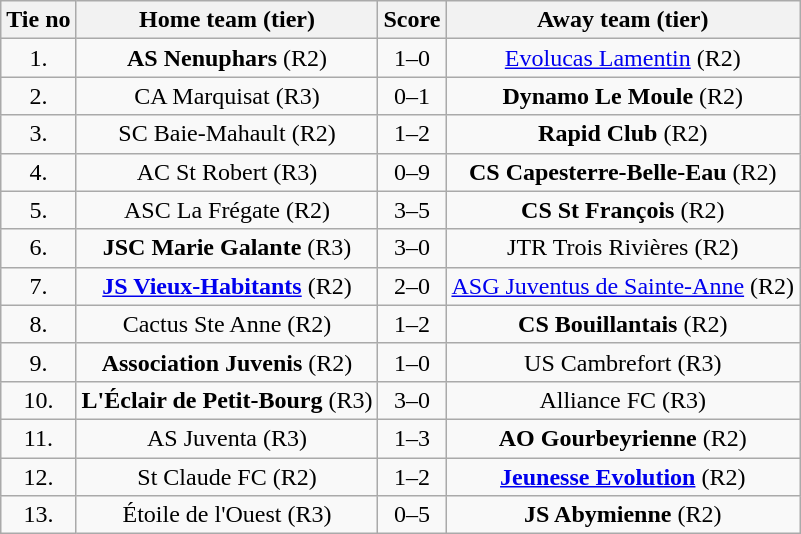<table class="wikitable" style="text-align: center">
<tr>
<th>Tie no</th>
<th>Home team (tier)</th>
<th>Score</th>
<th>Away team (tier)</th>
</tr>
<tr>
<td>1.</td>
<td> <strong>AS Nenuphars</strong> (R2)</td>
<td>1–0 </td>
<td><a href='#'>Evolucas Lamentin</a> (R2) </td>
</tr>
<tr>
<td>2.</td>
<td> CA Marquisat (R3)</td>
<td>0–1</td>
<td><strong>Dynamo Le Moule</strong> (R2) </td>
</tr>
<tr>
<td>3.</td>
<td> SC Baie-Mahault (R2)</td>
<td>1–2</td>
<td><strong>Rapid Club</strong> (R2) </td>
</tr>
<tr>
<td>4.</td>
<td> AC St Robert (R3)</td>
<td>0–9</td>
<td><strong>CS Capesterre-Belle-Eau</strong> (R2) </td>
</tr>
<tr>
<td>5.</td>
<td> ASC La Frégate (R2)</td>
<td>3–5 </td>
<td><strong>CS St François</strong> (R2) </td>
</tr>
<tr>
<td>6.</td>
<td> <strong>JSC Marie Galante</strong> (R3)</td>
<td>3–0</td>
<td>JTR Trois Rivières (R2) </td>
</tr>
<tr>
<td>7.</td>
<td> <strong><a href='#'>JS Vieux-Habitants</a></strong> (R2)</td>
<td>2–0</td>
<td><a href='#'>ASG Juventus de Sainte-Anne</a> (R2) </td>
</tr>
<tr>
<td>8.</td>
<td> Cactus Ste Anne (R2)</td>
<td>1–2</td>
<td><strong>CS Bouillantais</strong> (R2) </td>
</tr>
<tr>
<td>9.</td>
<td> <strong>Association Juvenis</strong> (R2)</td>
<td>1–0</td>
<td>US Cambrefort (R3) </td>
</tr>
<tr>
<td>10.</td>
<td> <strong>L'Éclair de Petit-Bourg</strong> (R3)</td>
<td>3–0</td>
<td>Alliance FC (R3) </td>
</tr>
<tr>
<td>11.</td>
<td> AS Juventa (R3)</td>
<td>1–3</td>
<td><strong>AO Gourbeyrienne</strong> (R2) </td>
</tr>
<tr>
<td>12.</td>
<td> St Claude FC (R2)</td>
<td>1–2</td>
<td><strong><a href='#'>Jeunesse Evolution</a></strong> (R2) </td>
</tr>
<tr>
<td>13.</td>
<td> Étoile de l'Ouest (R3)</td>
<td>0–5</td>
<td><strong>JS Abymienne</strong> (R2) </td>
</tr>
</table>
